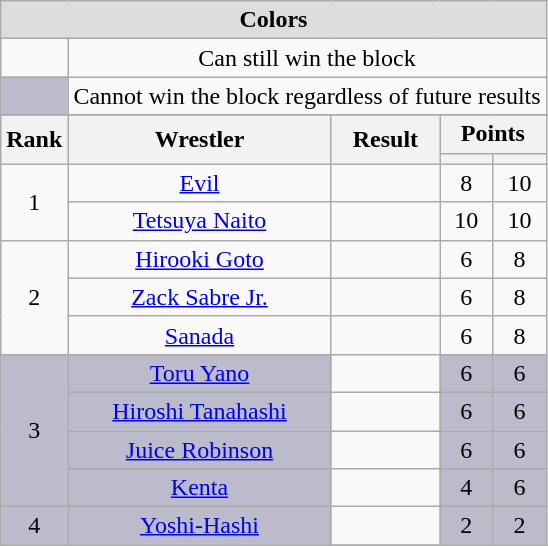<table class="wikitable mw-collapsible mw-collapsed" plainrowheaders sortable" style="text-align: center">
<tr>
<th style="background: #DDDDDD;" colspan="5">Colors</th>
</tr>
<tr>
<td></td>
<td colspan="4">Can still win the block</td>
</tr>
<tr>
<td style="background: #BBBBCC;"><br></td>
<td colspan="4">Cannot win the block regardless of future results</td>
</tr>
<tr>
</tr>
<tr>
<th scope="col" rowspan="2">Rank</th>
<th scope="col" rowspan="2">Wrestler</th>
<th scope="col" rowspan="2">Result</th>
<th scope="col" colspan="2">Points</th>
</tr>
<tr>
<th></th>
<th></th>
</tr>
<tr>
<td rowspan="2">1</td>
<td><a href='#'>Evil</a></td>
<td></td>
<td>8</td>
<td>10</td>
</tr>
<tr>
<td><a href='#'>Tetsuya Naito</a></td>
<td></td>
<td>10</td>
<td>10</td>
</tr>
<tr>
<td rowspan="3">2</td>
<td><a href='#'>Hirooki Goto</a></td>
<td></td>
<td>6</td>
<td>8</td>
</tr>
<tr>
<td><a href='#'>Zack Sabre Jr.</a></td>
<td></td>
<td>6</td>
<td>8</td>
</tr>
<tr>
<td><a href='#'>Sanada</a></td>
<td></td>
<td>6</td>
<td>8</td>
</tr>
<tr>
<td rowspan="4" style="background: #BBBBCC;">3</td>
<td style="background: #BBBBCC;"><a href='#'>Toru Yano</a></td>
<td></td>
<td style="background: #BBBBCC;">6</td>
<td style="background: #BBBBCC;">6</td>
</tr>
<tr>
<td style="background: #BBBBCC;"><a href='#'>Hiroshi Tanahashi</a></td>
<td></td>
<td style="background: #BBBBCC;">6</td>
<td style="background: #BBBBCC;">6</td>
</tr>
<tr>
<td style="background: #BBBBCC;"><a href='#'>Juice Robinson</a></td>
<td></td>
<td style="background: #BBBBCC;">6</td>
<td style="background: #BBBBCC;">6</td>
</tr>
<tr>
<td style="background: #BBBBCC;"><a href='#'>Kenta</a></td>
<td></td>
<td style="background: #BBBBCC;">4</td>
<td style="background: #BBBBCC;">6</td>
</tr>
<tr>
<td style="background: #BBBBCC;">4</td>
<td style="background: #BBBBCC;"><a href='#'>Yoshi-Hashi</a></td>
<td></td>
<td style="background: #BBBBCC;">2</td>
<td style="background: #BBBBCC;">2</td>
</tr>
<tr>
</tr>
</table>
